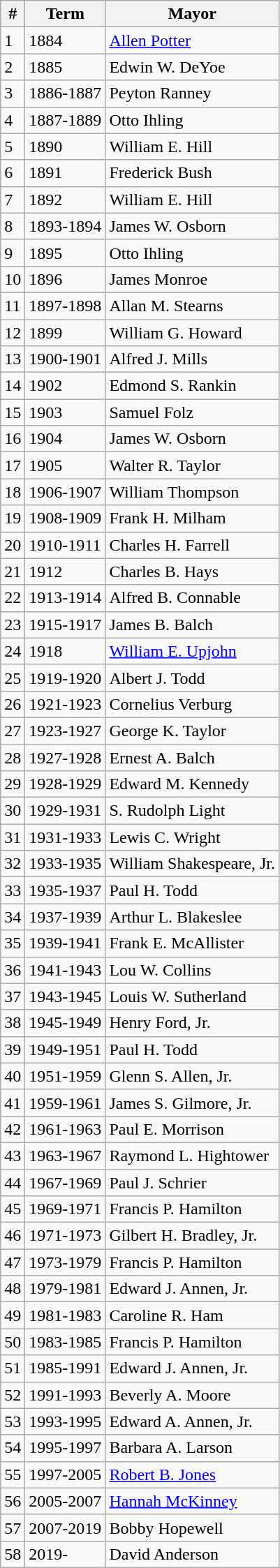<table class="wikitable sortable">
<tr>
<th>#</th>
<th>Term</th>
<th>Mayor</th>
</tr>
<tr>
<td>1</td>
<td>1884</td>
<td><a href='#'>Allen Potter</a></td>
</tr>
<tr>
<td>2</td>
<td>1885</td>
<td>Edwin W. DeYoe</td>
</tr>
<tr>
<td>3</td>
<td>1886-1887</td>
<td>Peyton Ranney</td>
</tr>
<tr>
<td>4</td>
<td>1887-1889</td>
<td>Otto Ihling</td>
</tr>
<tr>
<td>5</td>
<td>1890</td>
<td>William E. Hill</td>
</tr>
<tr>
<td>6</td>
<td>1891</td>
<td>Frederick Bush</td>
</tr>
<tr>
<td>7</td>
<td>1892</td>
<td>William E. Hill</td>
</tr>
<tr>
<td>8</td>
<td>1893-1894</td>
<td>James W. Osborn</td>
</tr>
<tr>
<td>9</td>
<td>1895</td>
<td>Otto Ihling</td>
</tr>
<tr>
<td>10</td>
<td>1896</td>
<td>James Monroe</td>
</tr>
<tr>
<td>11</td>
<td>1897-1898</td>
<td>Allan M. Stearns</td>
</tr>
<tr>
<td>12</td>
<td>1899</td>
<td>William G. Howard</td>
</tr>
<tr>
<td>13</td>
<td>1900-1901</td>
<td>Alfred J. Mills</td>
</tr>
<tr>
<td>14</td>
<td>1902</td>
<td>Edmond S. Rankin</td>
</tr>
<tr>
<td>15</td>
<td>1903</td>
<td>Samuel Folz</td>
</tr>
<tr>
<td>16</td>
<td>1904</td>
<td>James W. Osborn</td>
</tr>
<tr>
<td>17</td>
<td>1905</td>
<td>Walter R. Taylor</td>
</tr>
<tr>
<td>18</td>
<td>1906-1907</td>
<td>William Thompson</td>
</tr>
<tr>
<td>19</td>
<td>1908-1909</td>
<td>Frank H. Milham</td>
</tr>
<tr>
<td>20</td>
<td>1910-1911</td>
<td>Charles H. Farrell</td>
</tr>
<tr>
<td>21</td>
<td>1912</td>
<td>Charles B. Hays</td>
</tr>
<tr>
<td>22</td>
<td>1913-1914</td>
<td>Alfred B. Connable</td>
</tr>
<tr>
<td>23</td>
<td>1915-1917</td>
<td>James B. Balch</td>
</tr>
<tr>
<td>24</td>
<td>1918</td>
<td><a href='#'>William E. Upjohn</a></td>
</tr>
<tr>
<td>25</td>
<td>1919-1920</td>
<td>Albert J. Todd</td>
</tr>
<tr>
<td>26</td>
<td>1921-1923</td>
<td>Cornelius Verburg</td>
</tr>
<tr>
<td>27</td>
<td>1923-1927</td>
<td>George K. Taylor</td>
</tr>
<tr>
<td>28</td>
<td>1927-1928</td>
<td>Ernest A. Balch</td>
</tr>
<tr>
<td>29</td>
<td>1928-1929</td>
<td>Edward M. Kennedy</td>
</tr>
<tr>
<td>30</td>
<td>1929-1931</td>
<td>S. Rudolph Light</td>
</tr>
<tr>
<td>31</td>
<td>1931-1933</td>
<td>Lewis C. Wright</td>
</tr>
<tr>
<td>32</td>
<td>1933-1935</td>
<td>William Shakespeare, Jr.</td>
</tr>
<tr>
<td>33</td>
<td>1935-1937</td>
<td>Paul H. Todd</td>
</tr>
<tr>
<td>34</td>
<td>1937-1939</td>
<td>Arthur L. Blakeslee</td>
</tr>
<tr>
<td>35</td>
<td>1939-1941</td>
<td>Frank E. McAllister</td>
</tr>
<tr>
<td>36</td>
<td>1941-1943</td>
<td>Lou W. Collins</td>
</tr>
<tr>
<td>37</td>
<td>1943-1945</td>
<td>Louis W. Sutherland</td>
</tr>
<tr>
<td>38</td>
<td>1945-1949</td>
<td>Henry Ford, Jr.</td>
</tr>
<tr>
<td>39</td>
<td>1949-1951</td>
<td>Paul H. Todd</td>
</tr>
<tr>
<td>40</td>
<td>1951-1959</td>
<td>Glenn S. Allen, Jr.</td>
</tr>
<tr>
<td>41</td>
<td>1959-1961</td>
<td>James S. Gilmore, Jr.</td>
</tr>
<tr>
<td>42</td>
<td>1961-1963</td>
<td>Paul E. Morrison</td>
</tr>
<tr>
<td>43</td>
<td>1963-1967</td>
<td>Raymond L. Hightower</td>
</tr>
<tr>
<td>44</td>
<td>1967-1969</td>
<td>Paul J. Schrier</td>
</tr>
<tr>
<td>45</td>
<td>1969-1971</td>
<td>Francis P. Hamilton</td>
</tr>
<tr>
<td>46</td>
<td>1971-1973</td>
<td>Gilbert H. Bradley, Jr.</td>
</tr>
<tr>
<td>47</td>
<td>1973-1979</td>
<td>Francis P. Hamilton</td>
</tr>
<tr>
<td>48</td>
<td>1979-1981</td>
<td>Edward J. Annen, Jr.</td>
</tr>
<tr>
<td>49</td>
<td>1981-1983</td>
<td>Caroline R. Ham</td>
</tr>
<tr>
<td>50</td>
<td>1983-1985</td>
<td>Francis P. Hamilton</td>
</tr>
<tr>
<td>51</td>
<td>1985-1991</td>
<td>Edward J. Annen, Jr.</td>
</tr>
<tr>
<td>52</td>
<td>1991-1993</td>
<td>Beverly A. Moore</td>
</tr>
<tr>
<td>53</td>
<td>1993-1995</td>
<td>Edward A. Annen, Jr.</td>
</tr>
<tr>
<td>54</td>
<td>1995-1997</td>
<td>Barbara A. Larson</td>
</tr>
<tr>
<td>55</td>
<td>1997-2005</td>
<td><a href='#'>Robert B. Jones</a></td>
</tr>
<tr>
<td>56</td>
<td>2005-2007</td>
<td><a href='#'>Hannah McKinney</a></td>
</tr>
<tr>
<td>57</td>
<td>2007-2019</td>
<td>Bobby Hopewell</td>
</tr>
<tr>
<td>58</td>
<td>2019-</td>
<td>David Anderson</td>
</tr>
</table>
